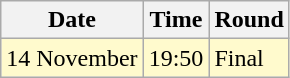<table class="wikitable">
<tr>
<th>Date</th>
<th>Time</th>
<th>Round</th>
</tr>
<tr bgcolor="lemonchiffon">
<td>14 November</td>
<td>19:50</td>
<td>Final</td>
</tr>
</table>
